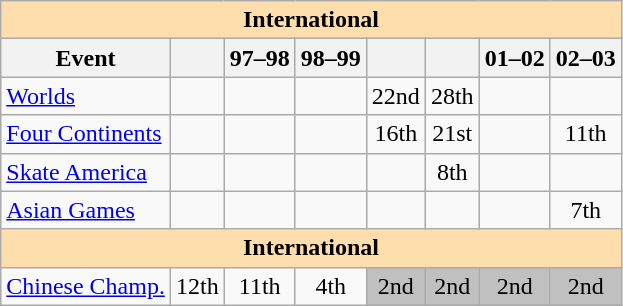<table class="wikitable" style="text-align:center">
<tr>
<th style="background-color: #ffdead; " colspan=8 align=center>International</th>
</tr>
<tr>
<th>Event</th>
<th></th>
<th>97–98</th>
<th>98–99</th>
<th></th>
<th></th>
<th>01–02</th>
<th>02–03</th>
</tr>
<tr>
<td align=left><a href='#'>Worlds</a></td>
<td></td>
<td></td>
<td></td>
<td>22nd</td>
<td>28th</td>
<td></td>
<td></td>
</tr>
<tr>
<td align=left><a href='#'>Four Continents</a></td>
<td></td>
<td></td>
<td></td>
<td>16th</td>
<td>21st</td>
<td></td>
<td>11th</td>
</tr>
<tr>
<td align=left> <a href='#'>Skate America</a></td>
<td></td>
<td></td>
<td></td>
<td></td>
<td>8th</td>
<td></td>
<td></td>
</tr>
<tr>
<td align=left><a href='#'>Asian Games</a></td>
<td></td>
<td></td>
<td></td>
<td></td>
<td></td>
<td></td>
<td>7th</td>
</tr>
<tr>
<th style="background-color: #ffdead; " colspan=8 align=center>International</th>
</tr>
<tr>
<td align=left><a href='#'>Chinese Champ.</a></td>
<td>12th</td>
<td>11th</td>
<td>4th</td>
<td bgcolor=silver>2nd</td>
<td bgcolor=silver>2nd</td>
<td bgcolor=silver>2nd</td>
<td bgcolor=silver>2nd</td>
</tr>
</table>
